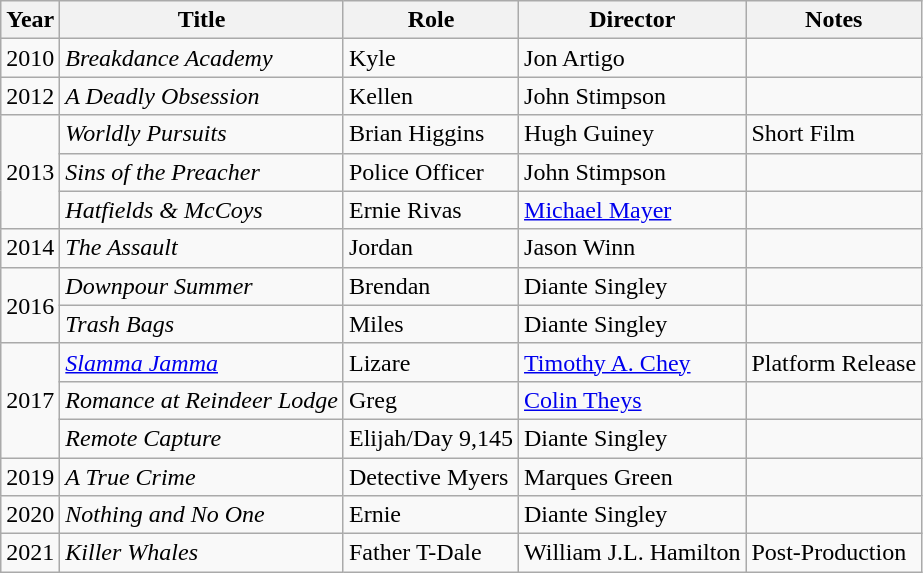<table class="wikitable sortable">
<tr>
<th>Year</th>
<th>Title</th>
<th>Role</th>
<th>Director</th>
<th class="unsortable">Notes</th>
</tr>
<tr>
<td>2010</td>
<td><em>Breakdance Academy</em></td>
<td>Kyle</td>
<td>Jon Artigo</td>
<td></td>
</tr>
<tr>
<td>2012</td>
<td><em>A Deadly Obsession</em></td>
<td>Kellen</td>
<td>John Stimpson</td>
<td></td>
</tr>
<tr>
<td rowspan="3">2013</td>
<td><em>Worldly Pursuits</em></td>
<td>Brian Higgins</td>
<td>Hugh Guiney</td>
<td>Short Film</td>
</tr>
<tr>
<td><em>Sins of the Preacher</em></td>
<td>Police Officer</td>
<td>John Stimpson</td>
<td></td>
</tr>
<tr>
<td><em>Hatfields & McCoys</em></td>
<td>Ernie Rivas</td>
<td><a href='#'>Michael Mayer</a></td>
<td></td>
</tr>
<tr>
<td>2014</td>
<td><em>The Assault</em></td>
<td>Jordan</td>
<td>Jason Winn</td>
<td></td>
</tr>
<tr>
<td rowspan="2">2016</td>
<td><em>Downpour Summer</em></td>
<td>Brendan</td>
<td>Diante Singley</td>
<td></td>
</tr>
<tr>
<td><em>Trash Bags</em></td>
<td>Miles</td>
<td>Diante Singley</td>
<td></td>
</tr>
<tr>
<td rowspan="3">2017</td>
<td><em><a href='#'>Slamma Jamma</a></em></td>
<td>Lizare</td>
<td><a href='#'>Timothy A. Chey</a></td>
<td>Platform Release</td>
</tr>
<tr>
<td><em>Romance at Reindeer Lodge</em></td>
<td>Greg</td>
<td><a href='#'>Colin Theys</a></td>
<td></td>
</tr>
<tr>
<td><em>Remote Capture</em></td>
<td>Elijah/Day 9,145</td>
<td>Diante Singley</td>
<td></td>
</tr>
<tr>
<td>2019</td>
<td><em>A True Crime</em></td>
<td>Detective Myers</td>
<td>Marques Green</td>
<td></td>
</tr>
<tr>
<td>2020</td>
<td><em>Nothing and No One</em></td>
<td>Ernie</td>
<td>Diante Singley</td>
<td></td>
</tr>
<tr>
<td>2021</td>
<td><em>Killer Whales</em></td>
<td>Father T-Dale</td>
<td>William J.L. Hamilton</td>
<td>Post-Production</td>
</tr>
</table>
